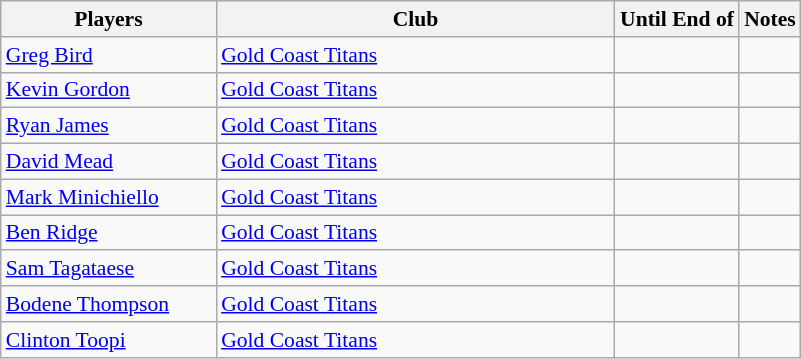<table class="wikitable" style="font-size:90%">
<tr style="background:#efefef;">
<th style="width:9.5em">Players</th>
<th style="width:18em">Club</th>
<th>Until End of</th>
<th>Notes</th>
</tr>
<tr>
<td><a href='#'>Greg Bird</a></td>
<td> <a href='#'>Gold Coast Titans</a></td>
<td></td>
<td><div></div></td>
</tr>
<tr>
<td><a href='#'>Kevin Gordon</a></td>
<td> <a href='#'>Gold Coast Titans</a></td>
<td></td>
<td><div></div></td>
</tr>
<tr>
<td><a href='#'>Ryan James</a></td>
<td> <a href='#'>Gold Coast Titans</a></td>
<td></td>
<td><div></div></td>
</tr>
<tr>
<td><a href='#'>David Mead</a></td>
<td> <a href='#'>Gold Coast Titans</a></td>
<td></td>
<td><div></div></td>
</tr>
<tr>
<td><a href='#'>Mark Minichiello</a></td>
<td> <a href='#'>Gold Coast Titans</a></td>
<td></td>
<td><div></div></td>
</tr>
<tr>
<td><a href='#'>Ben Ridge</a></td>
<td> <a href='#'>Gold Coast Titans</a></td>
<td></td>
<td><div></div></td>
</tr>
<tr>
<td><a href='#'>Sam Tagataese</a></td>
<td> <a href='#'>Gold Coast Titans</a></td>
<td></td>
<td><div></div></td>
</tr>
<tr>
<td><a href='#'>Bodene Thompson</a></td>
<td> <a href='#'>Gold Coast Titans</a></td>
<td></td>
<td><div></div></td>
</tr>
<tr>
<td><a href='#'>Clinton Toopi</a></td>
<td> <a href='#'>Gold Coast Titans</a></td>
<td></td>
<td><div></div></td>
</tr>
</table>
